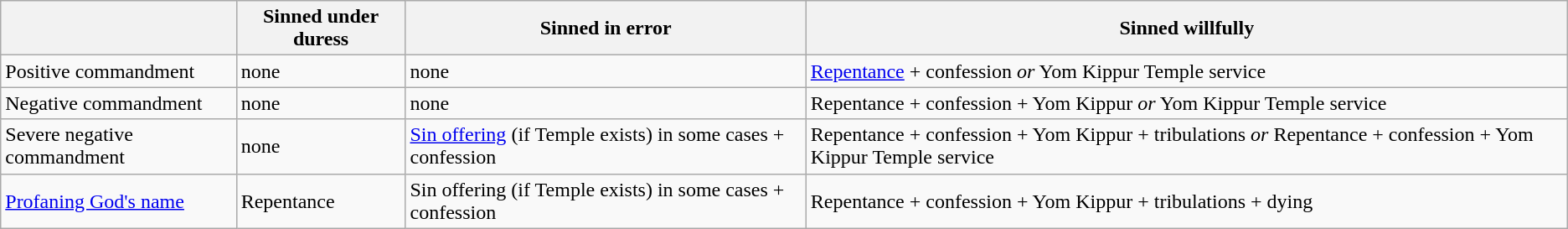<table class="wikitable">
<tr>
<th></th>
<th>Sinned under duress</th>
<th>Sinned in error</th>
<th>Sinned willfully</th>
</tr>
<tr>
<td>Positive commandment</td>
<td>none</td>
<td>none</td>
<td><a href='#'>Repentance</a> + confession <em>or</em> Yom Kippur Temple service</td>
</tr>
<tr>
<td>Negative commandment</td>
<td>none</td>
<td>none</td>
<td>Repentance + confession + Yom Kippur <em>or</em> Yom Kippur Temple service</td>
</tr>
<tr>
<td>Severe negative commandment</td>
<td>none</td>
<td><a href='#'>Sin offering</a> (if Temple exists) in some cases + confession</td>
<td>Repentance + confession + Yom Kippur + tribulations <em>or</em> Repentance + confession + Yom Kippur Temple service</td>
</tr>
<tr>
<td><a href='#'>Profaning God's name</a></td>
<td>Repentance</td>
<td>Sin offering (if Temple exists) in some cases + confession</td>
<td>Repentance + confession + Yom Kippur + tribulations + dying</td>
</tr>
</table>
